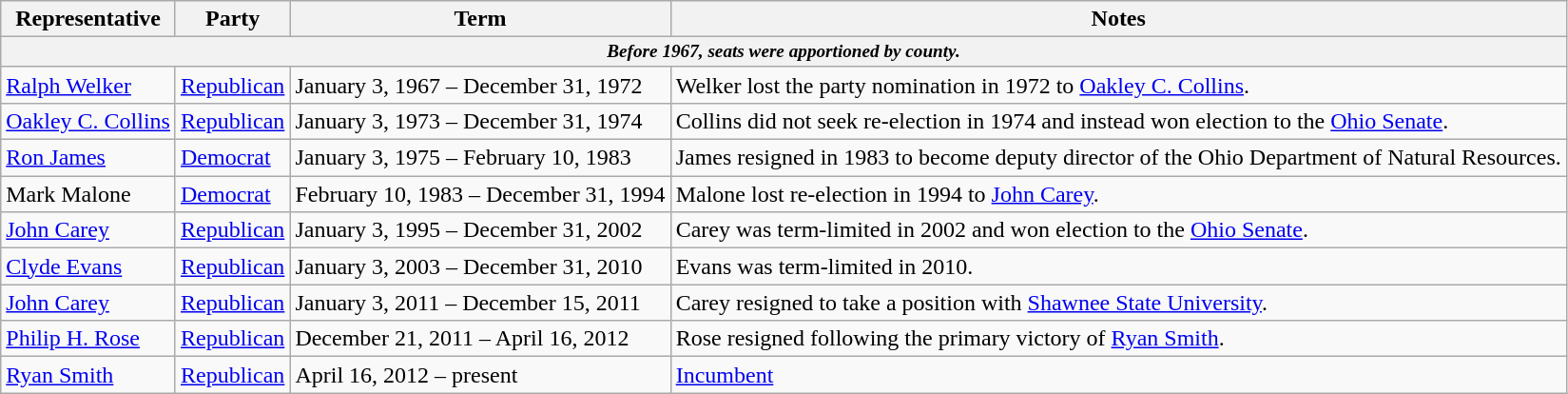<table class=wikitable>
<tr valign=bottom>
<th>Representative</th>
<th>Party</th>
<th>Term</th>
<th>Notes</th>
</tr>
<tr>
<th colspan=5 style="font-size: 80%;"><em>Before 1967, seats were apportioned by county.</em></th>
</tr>
<tr>
<td><a href='#'>Ralph Welker</a></td>
<td><a href='#'>Republican</a></td>
<td>January 3, 1967 – December 31, 1972</td>
<td>Welker lost the party nomination in 1972 to <a href='#'>Oakley C. Collins</a>.</td>
</tr>
<tr>
<td><a href='#'>Oakley C. Collins</a></td>
<td><a href='#'>Republican</a></td>
<td>January 3, 1973 – December 31, 1974</td>
<td>Collins did not seek re-election in 1974 and instead won election to the <a href='#'>Ohio Senate</a>.</td>
</tr>
<tr>
<td><a href='#'>Ron James</a></td>
<td><a href='#'>Democrat</a></td>
<td>January 3, 1975 – February 10, 1983</td>
<td>James resigned in 1983 to become deputy director of the Ohio Department of Natural Resources.</td>
</tr>
<tr>
<td>Mark Malone</td>
<td><a href='#'>Democrat</a></td>
<td>February 10, 1983 – December 31, 1994</td>
<td>Malone lost re-election in 1994 to <a href='#'>John Carey</a>.</td>
</tr>
<tr>
<td><a href='#'>John Carey</a></td>
<td><a href='#'>Republican</a></td>
<td>January 3, 1995 – December 31, 2002</td>
<td>Carey was term-limited in 2002 and won election to the <a href='#'>Ohio Senate</a>.</td>
</tr>
<tr>
<td><a href='#'>Clyde Evans</a></td>
<td><a href='#'>Republican</a></td>
<td>January 3, 2003 – December 31, 2010</td>
<td>Evans was term-limited in 2010.</td>
</tr>
<tr>
<td><a href='#'>John Carey</a></td>
<td><a href='#'>Republican</a></td>
<td>January 3, 2011 – December 15, 2011</td>
<td>Carey resigned to take a position with <a href='#'>Shawnee State University</a>.</td>
</tr>
<tr>
<td><a href='#'>Philip H. Rose</a></td>
<td><a href='#'>Republican</a></td>
<td>December 21, 2011 – April 16, 2012</td>
<td>Rose resigned following the primary victory of <a href='#'>Ryan Smith</a>.</td>
</tr>
<tr>
<td><a href='#'>Ryan Smith</a></td>
<td><a href='#'>Republican</a></td>
<td>April 16, 2012 – present</td>
<td><a href='#'>Incumbent</a></td>
</tr>
</table>
